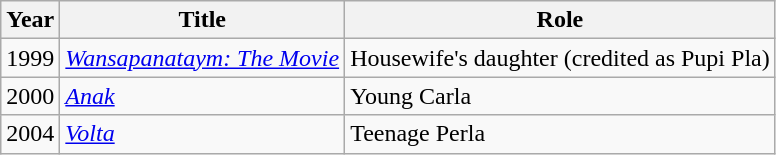<table class="wikitable sortable">
<tr>
<th>Year</th>
<th>Title</th>
<th>Role</th>
</tr>
<tr>
<td>1999</td>
<td><em><a href='#'>Wansapanataym: The Movie</a></em></td>
<td>Housewife's daughter (credited as Pupi Pla)</td>
</tr>
<tr>
<td>2000</td>
<td><em><a href='#'>Anak</a></em></td>
<td>Young Carla</td>
</tr>
<tr>
<td>2004</td>
<td><em><a href='#'>Volta</a></em></td>
<td>Teenage Perla</td>
</tr>
</table>
